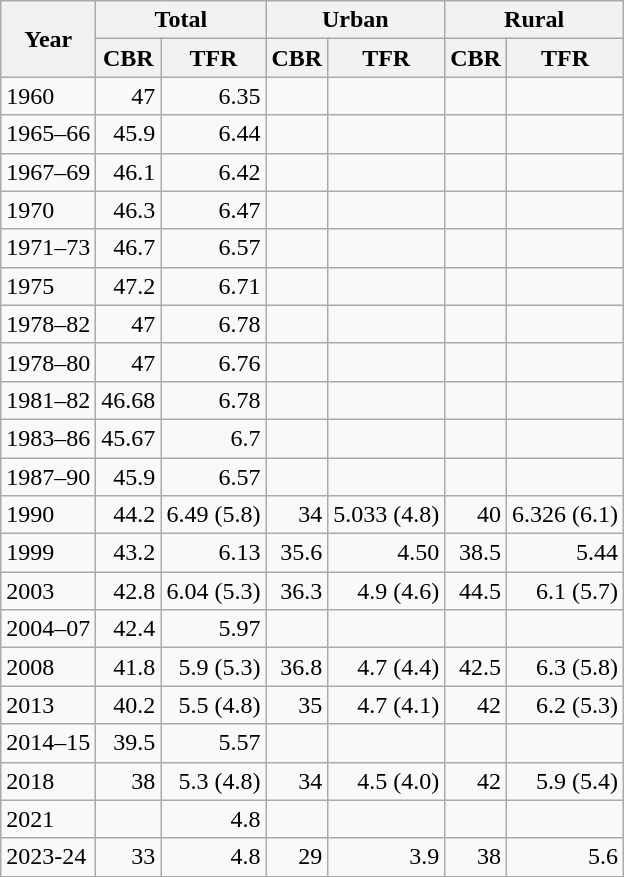<table class="wikitable sortable">
<tr>
<th rowspan=2>Year</th>
<th colspan=2>Total</th>
<th colspan=2>Urban</th>
<th colspan=2>Rural</th>
</tr>
<tr>
<th>CBR</th>
<th>TFR</th>
<th>CBR</th>
<th>TFR</th>
<th>CBR</th>
<th>TFR</th>
</tr>
<tr>
<td>1960</td>
<td style="text-align:right;">47</td>
<td style="text-align:right;">6.35</td>
<td style="text-align:right;"></td>
<td style="text-align:right;"></td>
<td style="text-align:right;"></td>
<td style="text-align:right;"></td>
</tr>
<tr>
<td>1965–66</td>
<td style="text-align:right;">45.9</td>
<td style="text-align:right;">6.44</td>
<td style="text-align:right;"></td>
<td style="text-align:right;"></td>
<td style="text-align:right;"></td>
<td style="text-align:right;"></td>
</tr>
<tr>
<td>1967–69</td>
<td style="text-align:right;">46.1</td>
<td style="text-align:right;">6.42</td>
<td style="text-align:right;"></td>
<td style="text-align:right;"></td>
<td style="text-align:right;"></td>
<td style="text-align:right;"></td>
</tr>
<tr>
<td>1970</td>
<td style="text-align:right;">46.3</td>
<td style="text-align:right;">6.47</td>
<td style="text-align:right;"></td>
<td style="text-align:right;"></td>
<td style="text-align:right;"></td>
<td style="text-align:right;"></td>
</tr>
<tr>
<td>1971–73</td>
<td style="text-align:right;">46.7</td>
<td style="text-align:right;">6.57</td>
<td style="text-align:right;"></td>
<td style="text-align:right;"></td>
<td style="text-align:right;"></td>
<td style="text-align:right;"></td>
</tr>
<tr>
<td>1975</td>
<td style="text-align:right;">47.2</td>
<td style="text-align:right;">6.71</td>
<td style="text-align:right;"></td>
<td style="text-align:right;"></td>
<td style="text-align:right;"></td>
<td style="text-align:right;"></td>
</tr>
<tr>
<td>1978–82</td>
<td style="text-align:right;">47</td>
<td style="text-align:right;">6.78</td>
<td style="text-align:right;"></td>
<td style="text-align:right;"></td>
<td style="text-align:right;"></td>
<td style="text-align:right;"></td>
</tr>
<tr>
<td>1978–80</td>
<td style="text-align:right;">47</td>
<td style="text-align:right;">6.76</td>
<td style="text-align:right;"></td>
<td style="text-align:right;"></td>
<td style="text-align:right;"></td>
<td style="text-align:right;"></td>
</tr>
<tr>
<td>1981–82</td>
<td style="text-align:right;">46.68</td>
<td style="text-align:right;">6.78</td>
<td style="text-align:right;"></td>
<td style="text-align:right;"></td>
<td style="text-align:right;"></td>
<td style="text-align:right;"></td>
</tr>
<tr>
<td>1983–86</td>
<td style="text-align:right;">45.67</td>
<td style="text-align:right;">6.7</td>
<td style="text-align:right;"></td>
<td style="text-align:right;"></td>
<td style="text-align:right;"></td>
<td style="text-align:right;"></td>
</tr>
<tr>
<td>1987–90</td>
<td style="text-align:right;">45.9</td>
<td style="text-align:right;">6.57</td>
<td style="text-align:right;"></td>
<td style="text-align:right;"></td>
<td style="text-align:right;"></td>
<td style="text-align:right;"></td>
</tr>
<tr>
<td>1990</td>
<td style="text-align:right;">44.2</td>
<td style="text-align:right;">6.49 (5.8)</td>
<td style="text-align:right;">34</td>
<td style="text-align:right;">5.033 (4.8)</td>
<td style="text-align:right;">40</td>
<td style="text-align:right;">6.326 (6.1)</td>
</tr>
<tr>
<td>1999</td>
<td style="text-align:right;">43.2</td>
<td style="text-align:right;">6.13</td>
<td style="text-align:right;">35.6</td>
<td style="text-align:right;">4.50</td>
<td style="text-align:right;">38.5</td>
<td style="text-align:right;">5.44</td>
</tr>
<tr>
<td>2003</td>
<td style="text-align:right;">42.8</td>
<td style="text-align:right;">6.04 (5.3)</td>
<td style="text-align:right;">36.3</td>
<td style="text-align:right;">4.9 (4.6)</td>
<td style="text-align:right;">44.5</td>
<td style="text-align:right;">6.1 (5.7)</td>
</tr>
<tr>
<td>2004–07</td>
<td style="text-align:right;">42.4</td>
<td style="text-align:right;">5.97</td>
<td style="text-align:right;"></td>
<td style="text-align:right;"></td>
<td style="text-align:right;"></td>
<td style="text-align:right;"></td>
</tr>
<tr>
<td>2008</td>
<td style="text-align:right;">41.8</td>
<td style="text-align:right;">5.9 (5.3)</td>
<td style="text-align:right;">36.8</td>
<td style="text-align:right;">4.7 (4.4)</td>
<td style="text-align:right;">42.5</td>
<td style="text-align:right;">6.3 (5.8)</td>
</tr>
<tr>
<td>2013</td>
<td style="text-align:right;">40.2</td>
<td style="text-align:right;">5.5 (4.8)</td>
<td style="text-align:right;">35</td>
<td style="text-align:right;">4.7 (4.1)</td>
<td style="text-align:right;">42</td>
<td style="text-align:right;">6.2 (5.3)</td>
</tr>
<tr>
<td>2014–15</td>
<td style="text-align:right;">39.5</td>
<td style="text-align:right;">5.57</td>
<td style="text-align:right;"></td>
<td style="text-align:right;"></td>
<td style="text-align:right;"></td>
<td style="text-align:right;"></td>
</tr>
<tr>
<td>2018</td>
<td style="text-align:right;">38</td>
<td style="text-align:right;">5.3 (4.8)</td>
<td style="text-align:right;">34</td>
<td style="text-align:right;">4.5 (4.0)</td>
<td style="text-align:right;">42</td>
<td style="text-align:right;">5.9 (5.4)</td>
</tr>
<tr>
<td>2021</td>
<td></td>
<td style="text-align:right;">4.8</td>
<td></td>
<td></td>
<td></td>
<td></td>
</tr>
<tr>
<td>2023-24</td>
<td style="text-align:right;">33</td>
<td style="text-align:right;">4.8</td>
<td style="text-align:right;">29</td>
<td style="text-align:right;">3.9</td>
<td style="text-align:right;">38</td>
<td style="text-align:right;">5.6</td>
</tr>
<tr>
</tr>
</table>
